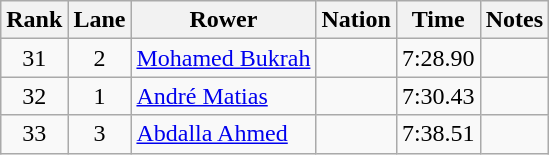<table class="wikitable sortable" style="text-align:center">
<tr>
<th>Rank</th>
<th>Lane</th>
<th>Rower</th>
<th>Nation</th>
<th>Time</th>
<th>Notes</th>
</tr>
<tr>
<td>31</td>
<td>2</td>
<td align=left><a href='#'>Mohamed Bukrah</a></td>
<td align=left></td>
<td>7:28.90</td>
<td></td>
</tr>
<tr>
<td>32</td>
<td>1</td>
<td align=left><a href='#'>André Matias</a></td>
<td align=left></td>
<td>7:30.43</td>
<td rowspan="1"></td>
</tr>
<tr>
<td>33</td>
<td>3</td>
<td align=left><a href='#'>Abdalla Ahmed</a></td>
<td align=left></td>
<td>7:38.51</td>
<td></td>
</tr>
</table>
